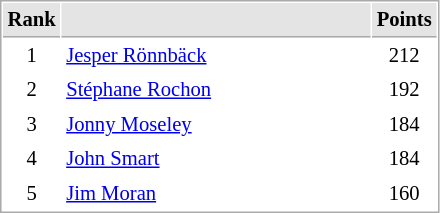<table cellspacing="1" cellpadding="3" style="border:1px solid #AAAAAA;font-size:86%">
<tr bgcolor="#E4E4E4">
<th style="border-bottom:1px solid #AAAAAA" width=10>Rank</th>
<th style="border-bottom:1px solid #AAAAAA" width=200></th>
<th style="border-bottom:1px solid #AAAAAA" width=20>Points</th>
</tr>
<tr>
<td align="center">1</td>
<td> <a href='#'>Jesper Rönnbäck</a></td>
<td align=center>212</td>
</tr>
<tr>
<td align="center">2</td>
<td> <a href='#'>Stéphane Rochon</a></td>
<td align=center>192</td>
</tr>
<tr>
<td align="center">3</td>
<td> <a href='#'>Jonny Moseley</a></td>
<td align=center>184</td>
</tr>
<tr>
<td align="center">4</td>
<td> <a href='#'>John Smart</a></td>
<td align=center>184</td>
</tr>
<tr>
<td align="center">5</td>
<td> <a href='#'>Jim Moran</a></td>
<td align=center>160</td>
</tr>
</table>
